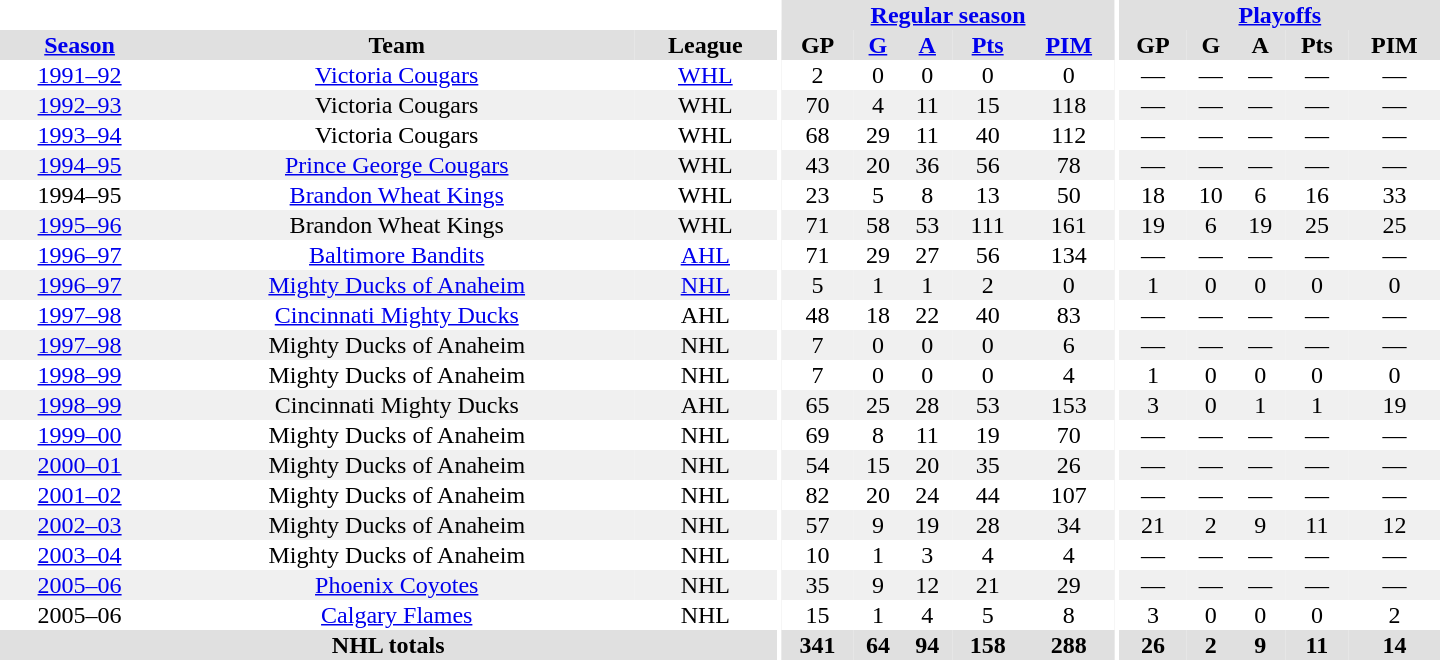<table border="0" cellpadding="1" cellspacing="0" style="text-align:center; width:60em">
<tr bgcolor="#e0e0e0">
<th colspan="3"  bgcolor="#ffffff"></th>
<th rowspan="99" bgcolor="#ffffff"></th>
<th colspan="5"><a href='#'>Regular season</a></th>
<th rowspan="99" bgcolor="#ffffff"></th>
<th colspan="5"><a href='#'>Playoffs</a></th>
</tr>
<tr bgcolor="#e0e0e0">
<th><a href='#'>Season</a></th>
<th>Team</th>
<th>League</th>
<th>GP</th>
<th><a href='#'>G</a></th>
<th><a href='#'>A</a></th>
<th><a href='#'>Pts</a></th>
<th><a href='#'>PIM</a></th>
<th>GP</th>
<th>G</th>
<th>A</th>
<th>Pts</th>
<th>PIM</th>
</tr>
<tr ALIGN="center">
<td><a href='#'>1991–92</a></td>
<td><a href='#'>Victoria Cougars</a></td>
<td><a href='#'>WHL</a></td>
<td>2</td>
<td>0</td>
<td>0</td>
<td>0</td>
<td>0</td>
<td>—</td>
<td>—</td>
<td>—</td>
<td>—</td>
<td>—</td>
</tr>
<tr ALIGN="center" bgcolor="#f0f0f0">
<td><a href='#'>1992–93</a></td>
<td>Victoria Cougars</td>
<td>WHL</td>
<td>70</td>
<td>4</td>
<td>11</td>
<td>15</td>
<td>118</td>
<td>—</td>
<td>—</td>
<td>—</td>
<td>—</td>
<td>—</td>
</tr>
<tr ALIGN="center">
<td><a href='#'>1993–94</a></td>
<td>Victoria Cougars</td>
<td>WHL</td>
<td>68</td>
<td>29</td>
<td>11</td>
<td>40</td>
<td>112</td>
<td>—</td>
<td>—</td>
<td>—</td>
<td>—</td>
<td>—</td>
</tr>
<tr ALIGN="center" bgcolor="#f0f0f0">
<td><a href='#'>1994–95</a></td>
<td><a href='#'>Prince George Cougars</a></td>
<td>WHL</td>
<td>43</td>
<td>20</td>
<td>36</td>
<td>56</td>
<td>78</td>
<td>—</td>
<td>—</td>
<td>—</td>
<td>—</td>
<td>—</td>
</tr>
<tr ALIGN="center">
<td>1994–95</td>
<td><a href='#'>Brandon Wheat Kings</a></td>
<td>WHL</td>
<td>23</td>
<td>5</td>
<td>8</td>
<td>13</td>
<td>50</td>
<td>18</td>
<td>10</td>
<td>6</td>
<td>16</td>
<td>33</td>
</tr>
<tr ALIGN="center" bgcolor="#f0f0f0">
<td><a href='#'>1995–96</a></td>
<td>Brandon Wheat Kings</td>
<td>WHL</td>
<td>71</td>
<td>58</td>
<td>53</td>
<td>111</td>
<td>161</td>
<td>19</td>
<td>6</td>
<td>19</td>
<td>25</td>
<td>25</td>
</tr>
<tr ALIGN="center">
<td><a href='#'>1996–97</a></td>
<td><a href='#'>Baltimore Bandits</a></td>
<td><a href='#'>AHL</a></td>
<td>71</td>
<td>29</td>
<td>27</td>
<td>56</td>
<td>134</td>
<td>—</td>
<td>—</td>
<td>—</td>
<td>—</td>
<td>—</td>
</tr>
<tr ALIGN="center" bgcolor="#f0f0f0">
<td><a href='#'>1996–97</a></td>
<td><a href='#'>Mighty Ducks of Anaheim</a></td>
<td><a href='#'>NHL</a></td>
<td>5</td>
<td>1</td>
<td>1</td>
<td>2</td>
<td>0</td>
<td>1</td>
<td>0</td>
<td>0</td>
<td>0</td>
<td>0</td>
</tr>
<tr ALIGN="center">
<td><a href='#'>1997–98</a></td>
<td><a href='#'>Cincinnati Mighty Ducks</a></td>
<td>AHL</td>
<td>48</td>
<td>18</td>
<td>22</td>
<td>40</td>
<td>83</td>
<td>—</td>
<td>—</td>
<td>—</td>
<td>—</td>
<td>—</td>
</tr>
<tr ALIGN="center" bgcolor="#f0f0f0">
<td><a href='#'>1997–98</a></td>
<td>Mighty Ducks of Anaheim</td>
<td>NHL</td>
<td>7</td>
<td>0</td>
<td>0</td>
<td>0</td>
<td>6</td>
<td>—</td>
<td>—</td>
<td>—</td>
<td>—</td>
<td>—</td>
</tr>
<tr ALIGN="center">
<td><a href='#'>1998–99</a></td>
<td>Mighty Ducks of Anaheim</td>
<td>NHL</td>
<td>7</td>
<td>0</td>
<td>0</td>
<td>0</td>
<td>4</td>
<td>1</td>
<td>0</td>
<td>0</td>
<td>0</td>
<td>0</td>
</tr>
<tr ALIGN="center" bgcolor="#f0f0f0">
<td><a href='#'>1998–99</a></td>
<td>Cincinnati Mighty Ducks</td>
<td>AHL</td>
<td>65</td>
<td>25</td>
<td>28</td>
<td>53</td>
<td>153</td>
<td>3</td>
<td>0</td>
<td>1</td>
<td>1</td>
<td>19</td>
</tr>
<tr ALIGN="center">
<td><a href='#'>1999–00</a></td>
<td>Mighty Ducks of Anaheim</td>
<td>NHL</td>
<td>69</td>
<td>8</td>
<td>11</td>
<td>19</td>
<td>70</td>
<td>—</td>
<td>—</td>
<td>—</td>
<td>—</td>
<td>—</td>
</tr>
<tr ALIGN="center" bgcolor="#f0f0f0">
<td><a href='#'>2000–01</a></td>
<td>Mighty Ducks of Anaheim</td>
<td>NHL</td>
<td>54</td>
<td>15</td>
<td>20</td>
<td>35</td>
<td>26</td>
<td>—</td>
<td>—</td>
<td>—</td>
<td>—</td>
<td>—</td>
</tr>
<tr ALIGN="center">
<td><a href='#'>2001–02</a></td>
<td>Mighty Ducks of Anaheim</td>
<td>NHL</td>
<td>82</td>
<td>20</td>
<td>24</td>
<td>44</td>
<td>107</td>
<td>—</td>
<td>—</td>
<td>—</td>
<td>—</td>
<td>—</td>
</tr>
<tr ALIGN="center" bgcolor="#f0f0f0">
<td><a href='#'>2002–03</a></td>
<td>Mighty Ducks of Anaheim</td>
<td>NHL</td>
<td>57</td>
<td>9</td>
<td>19</td>
<td>28</td>
<td>34</td>
<td>21</td>
<td>2</td>
<td>9</td>
<td>11</td>
<td>12</td>
</tr>
<tr ALIGN="center">
<td><a href='#'>2003–04</a></td>
<td>Mighty Ducks of Anaheim</td>
<td>NHL</td>
<td>10</td>
<td>1</td>
<td>3</td>
<td>4</td>
<td>4</td>
<td>—</td>
<td>—</td>
<td>—</td>
<td>—</td>
<td>—</td>
</tr>
<tr ALIGN="center" bgcolor="#f0f0f0">
<td><a href='#'>2005–06</a></td>
<td><a href='#'>Phoenix Coyotes</a></td>
<td>NHL</td>
<td>35</td>
<td>9</td>
<td>12</td>
<td>21</td>
<td>29</td>
<td>—</td>
<td>—</td>
<td>—</td>
<td>—</td>
<td>—</td>
</tr>
<tr ALIGN="center">
<td>2005–06</td>
<td><a href='#'>Calgary Flames</a></td>
<td>NHL</td>
<td>15</td>
<td>1</td>
<td>4</td>
<td>5</td>
<td>8</td>
<td>3</td>
<td>0</td>
<td>0</td>
<td>0</td>
<td>2</td>
</tr>
<tr bgcolor="#e0e0e0">
<th colspan="3">NHL totals</th>
<th>341</th>
<th>64</th>
<th>94</th>
<th>158</th>
<th>288</th>
<th>26</th>
<th>2</th>
<th>9</th>
<th>11</th>
<th>14</th>
</tr>
</table>
